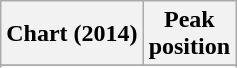<table class="wikitable sortable">
<tr>
<th>Chart (2014)</th>
<th>Peak<br>position</th>
</tr>
<tr>
</tr>
<tr>
</tr>
<tr>
</tr>
<tr>
</tr>
<tr>
</tr>
</table>
